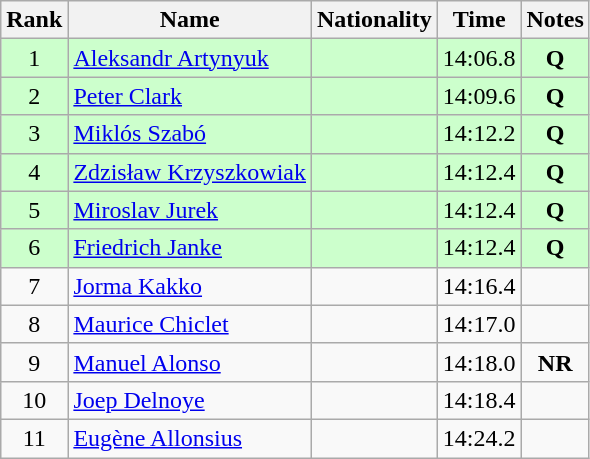<table class="wikitable sortable" style="text-align:center">
<tr>
<th>Rank</th>
<th>Name</th>
<th>Nationality</th>
<th>Time</th>
<th>Notes</th>
</tr>
<tr bgcolor=ccffcc>
<td>1</td>
<td align=left><a href='#'>Aleksandr Artynyuk</a></td>
<td align=left></td>
<td>14:06.8</td>
<td><strong>Q</strong></td>
</tr>
<tr bgcolor=ccffcc>
<td>2</td>
<td align=left><a href='#'>Peter Clark</a></td>
<td align=left></td>
<td>14:09.6</td>
<td><strong>Q</strong></td>
</tr>
<tr bgcolor=ccffcc>
<td>3</td>
<td align=left><a href='#'>Miklós Szabó</a></td>
<td align=left></td>
<td>14:12.2</td>
<td><strong>Q</strong></td>
</tr>
<tr bgcolor=ccffcc>
<td>4</td>
<td align=left><a href='#'>Zdzisław Krzyszkowiak</a></td>
<td align=left></td>
<td>14:12.4</td>
<td><strong>Q</strong></td>
</tr>
<tr bgcolor=ccffcc>
<td>5</td>
<td align=left><a href='#'>Miroslav Jurek</a></td>
<td align=left></td>
<td>14:12.4</td>
<td><strong>Q</strong></td>
</tr>
<tr bgcolor=ccffcc>
<td>6</td>
<td align=left><a href='#'>Friedrich Janke</a></td>
<td align=left></td>
<td>14:12.4</td>
<td><strong>Q</strong></td>
</tr>
<tr>
<td>7</td>
<td align=left><a href='#'>Jorma Kakko</a></td>
<td align=left></td>
<td>14:16.4</td>
<td></td>
</tr>
<tr>
<td>8</td>
<td align=left><a href='#'>Maurice Chiclet</a></td>
<td align=left></td>
<td>14:17.0</td>
<td></td>
</tr>
<tr>
<td>9</td>
<td align=left><a href='#'>Manuel Alonso</a></td>
<td align=left></td>
<td>14:18.0</td>
<td><strong>NR</strong></td>
</tr>
<tr>
<td>10</td>
<td align=left><a href='#'>Joep Delnoye</a></td>
<td align=left></td>
<td>14:18.4</td>
<td></td>
</tr>
<tr>
<td>11</td>
<td align=left><a href='#'>Eugène Allonsius</a></td>
<td align=left></td>
<td>14:24.2</td>
<td></td>
</tr>
</table>
